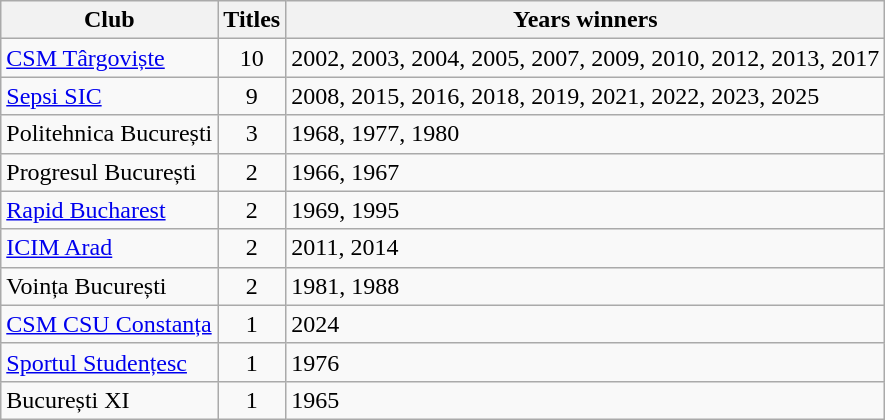<table class="wikitable">
<tr>
<th>Club</th>
<th>Titles</th>
<th>Years winners</th>
</tr>
<tr>
<td><a href='#'>CSM Târgoviște</a></td>
<td align="center">10</td>
<td>2002, 2003, 2004, 2005, 2007, 2009, 2010, 2012, 2013, 2017</td>
</tr>
<tr>
<td><a href='#'>Sepsi SIC</a></td>
<td align="center">9</td>
<td>2008, 2015, 2016, 2018, 2019, 2021, 2022, 2023, 2025</td>
</tr>
<tr>
<td>Politehnica București</td>
<td align="center">3</td>
<td>1968, 1977, 1980</td>
</tr>
<tr>
<td>Progresul București</td>
<td align="center">2</td>
<td>1966, 1967</td>
</tr>
<tr>
<td><a href='#'>Rapid Bucharest</a></td>
<td align="center">2</td>
<td>1969, 1995</td>
</tr>
<tr>
<td><a href='#'>ICIM Arad</a></td>
<td align="center">2</td>
<td>2011, 2014</td>
</tr>
<tr>
<td>Voința București</td>
<td align="center">2</td>
<td>1981, 1988</td>
</tr>
<tr>
<td><a href='#'>CSM CSU Constanța</a></td>
<td align="center">1</td>
<td>2024</td>
</tr>
<tr>
<td><a href='#'>Sportul Studențesc</a></td>
<td align="center">1</td>
<td>1976</td>
</tr>
<tr>
<td>București XI</td>
<td align="center">1</td>
<td>1965</td>
</tr>
</table>
